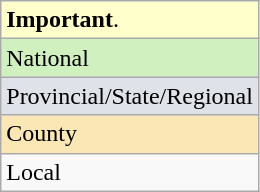<table class="wikitable">
<tr style="background:#ffc;">
<td><strong>Important</strong>.</td>
</tr>
<tr style="background:#d0f0c0">
<td>National</td>
</tr>
<tr style="background:#dfe2e9">
<td>Provincial/State/Regional</td>
</tr>
<tr style="background:#fae7b5">
<td>County</td>
</tr>
<tr>
<td>Local</td>
</tr>
</table>
